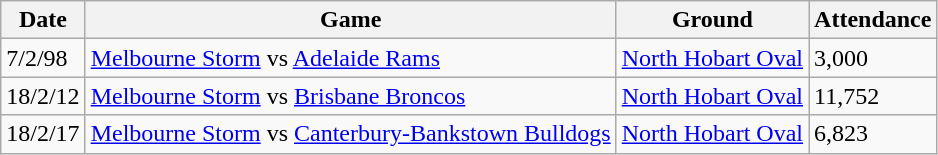<table class="wikitable">
<tr>
<th>Date</th>
<th>Game</th>
<th>Ground</th>
<th>Attendance</th>
</tr>
<tr>
<td>7/2/98</td>
<td> <a href='#'>Melbourne Storm</a> vs  <a href='#'>Adelaide Rams</a></td>
<td><a href='#'>North Hobart Oval</a></td>
<td>3,000</td>
</tr>
<tr>
<td>18/2/12</td>
<td> <a href='#'>Melbourne Storm</a> vs  <a href='#'>Brisbane Broncos</a></td>
<td><a href='#'>North Hobart Oval</a></td>
<td>11,752</td>
</tr>
<tr>
<td>18/2/17</td>
<td> <a href='#'>Melbourne Storm</a> vs  <a href='#'>Canterbury-Bankstown Bulldogs</a></td>
<td><a href='#'>North Hobart Oval</a></td>
<td>6,823</td>
</tr>
</table>
